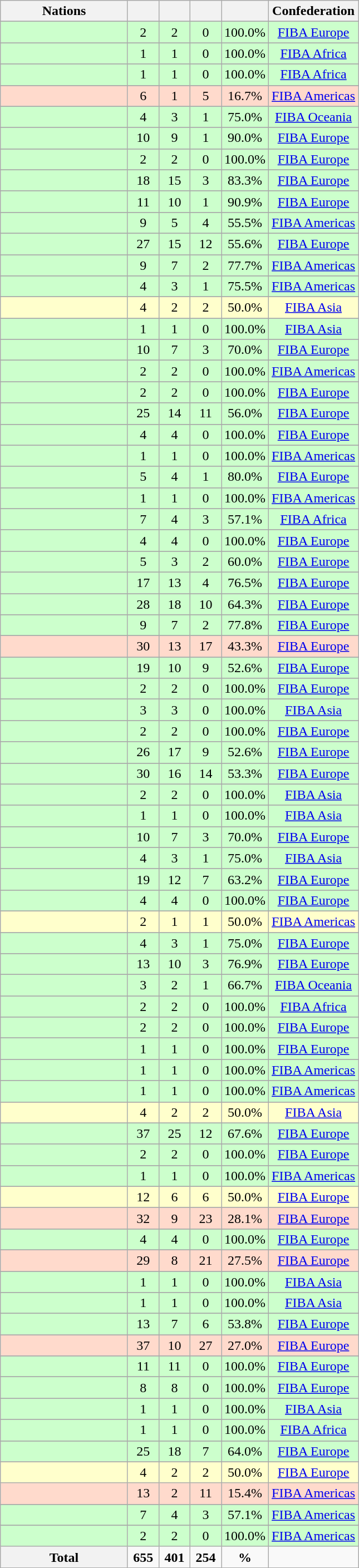<table class="wikitable sortable collapsible collapsed" style="text-align: center; font-size: 100%;">
<tr style="color:black;">
<th style="width:145px;">Nations</th>
<th width=30></th>
<th width=30></th>
<th width=30></th>
<th width=35></th>
<th>Confederation</th>
</tr>
<tr>
</tr>
<tr bgcolor=#CCFFCC>
<td align=left></td>
<td>2</td>
<td>2</td>
<td>0</td>
<td>100.0%</td>
<td><a href='#'>FIBA Europe</a></td>
</tr>
<tr>
</tr>
<tr bgcolor=#CCFFCC>
<td align=left></td>
<td>1</td>
<td>1</td>
<td>0</td>
<td>100.0%</td>
<td><a href='#'>FIBA Africa</a></td>
</tr>
<tr>
</tr>
<tr bgcolor=#CCFFCC>
<td align=left></td>
<td>1</td>
<td>1</td>
<td>0</td>
<td>100.0%</td>
<td><a href='#'>FIBA Africa</a></td>
</tr>
<tr>
</tr>
<tr bgcolor=#FFDACC>
<td align=left></td>
<td>6</td>
<td>1</td>
<td>5</td>
<td>16.7%</td>
<td><a href='#'>FIBA Americas</a></td>
</tr>
<tr>
</tr>
<tr bgcolor=#CCFFCC>
<td align=left></td>
<td>4</td>
<td>3</td>
<td>1</td>
<td>75.0%</td>
<td><a href='#'>FIBA Oceania</a></td>
</tr>
<tr>
</tr>
<tr bgcolor=#CCFFCC>
<td align=left></td>
<td>10</td>
<td>9</td>
<td>1</td>
<td>90.0%</td>
<td><a href='#'>FIBA Europe</a></td>
</tr>
<tr>
</tr>
<tr bgcolor=#CCFFCC>
<td align=left></td>
<td>2</td>
<td>2</td>
<td>0</td>
<td>100.0%</td>
<td><a href='#'>FIBA Europe</a></td>
</tr>
<tr>
</tr>
<tr bgcolor=#CCFFCC>
<td align=left></td>
<td>18</td>
<td>15</td>
<td>3</td>
<td>83.3%</td>
<td><a href='#'>FIBA Europe</a></td>
</tr>
<tr>
</tr>
<tr bgcolor=#CCFFCC>
<td align=left></td>
<td>11</td>
<td>10</td>
<td>1</td>
<td>90.9%</td>
<td><a href='#'>FIBA Europe</a></td>
</tr>
<tr>
</tr>
<tr bgcolor=#CCFFCC>
<td align=left></td>
<td>9</td>
<td>5</td>
<td>4</td>
<td>55.5%</td>
<td><a href='#'>FIBA Americas</a></td>
</tr>
<tr>
</tr>
<tr bgcolor=#CCFFCC>
<td align=left></td>
<td>27</td>
<td>15</td>
<td>12</td>
<td>55.6%</td>
<td><a href='#'>FIBA Europe</a></td>
</tr>
<tr>
</tr>
<tr bgcolor=#CCFFCC>
<td align=left></td>
<td>9</td>
<td>7</td>
<td>2</td>
<td>77.7%</td>
<td><a href='#'>FIBA Americas</a></td>
</tr>
<tr>
</tr>
<tr bgcolor=#CCFFCC>
<td align=left></td>
<td>4</td>
<td>3</td>
<td>1</td>
<td>75.5%</td>
<td><a href='#'>FIBA Americas</a></td>
</tr>
<tr>
</tr>
<tr bgcolor=#FFFFCC>
<td align=left></td>
<td>4</td>
<td>2</td>
<td>2</td>
<td>50.0%</td>
<td><a href='#'>FIBA Asia</a></td>
</tr>
<tr>
</tr>
<tr bgcolor=#CCFFCC>
<td align=left></td>
<td>1</td>
<td>1</td>
<td>0</td>
<td>100.0%</td>
<td><a href='#'>FIBA Asia</a></td>
</tr>
<tr>
</tr>
<tr bgcolor=#CCFFCC>
<td align=left></td>
<td>10</td>
<td>7</td>
<td>3</td>
<td>70.0%</td>
<td><a href='#'>FIBA Europe</a></td>
</tr>
<tr>
</tr>
<tr bgcolor=#CCFFCC>
<td align=left></td>
<td>2</td>
<td>2</td>
<td>0</td>
<td>100.0%</td>
<td><a href='#'>FIBA Americas</a></td>
</tr>
<tr>
</tr>
<tr bgcolor=#CCFFCC>
<td align=left></td>
<td>2</td>
<td>2</td>
<td>0</td>
<td>100.0%</td>
<td><a href='#'>FIBA Europe</a></td>
</tr>
<tr>
</tr>
<tr bgcolor=#CCFFCC>
<td align=left></td>
<td>25</td>
<td>14</td>
<td>11</td>
<td>56.0%</td>
<td><a href='#'>FIBA Europe</a></td>
</tr>
<tr>
</tr>
<tr bgcolor=#CCFFCC>
<td align=left></td>
<td>4</td>
<td>4</td>
<td>0</td>
<td>100.0%</td>
<td><a href='#'>FIBA Europe</a></td>
</tr>
<tr>
</tr>
<tr bgcolor=#CCFFCC>
<td align=left></td>
<td>1</td>
<td>1</td>
<td>0</td>
<td>100.0%</td>
<td><a href='#'>FIBA Americas</a></td>
</tr>
<tr>
</tr>
<tr bgcolor=#CCFFCC>
<td align=left><em></em></td>
<td>5</td>
<td>4</td>
<td>1</td>
<td>80.0%</td>
<td><a href='#'>FIBA Europe</a></td>
</tr>
<tr>
</tr>
<tr bgcolor=#CCFFCC>
<td align=left></td>
<td>1</td>
<td>1</td>
<td>0</td>
<td>100.0%</td>
<td><a href='#'>FIBA Americas</a></td>
</tr>
<tr>
</tr>
<tr bgcolor=#CCFFCC>
<td align=left></td>
<td>7</td>
<td>4</td>
<td>3</td>
<td>57.1%</td>
<td><a href='#'>FIBA Africa</a></td>
</tr>
<tr>
</tr>
<tr bgcolor=#CCFFCC>
<td align=left><em></em></td>
<td>4</td>
<td>4</td>
<td>0</td>
<td>100.0%</td>
<td><a href='#'>FIBA Europe</a></td>
</tr>
<tr>
</tr>
<tr bgcolor=#CCFFCC>
<td align=left></td>
<td>5</td>
<td>3</td>
<td>2</td>
<td>60.0%</td>
<td><a href='#'>FIBA Europe</a></td>
</tr>
<tr>
</tr>
<tr bgcolor=#CCFFCC>
<td align=left></td>
<td>17</td>
<td>13</td>
<td>4</td>
<td>76.5%</td>
<td><a href='#'>FIBA Europe</a></td>
</tr>
<tr>
</tr>
<tr bgcolor=#CCFFCC>
<td align=left></td>
<td>28</td>
<td>18</td>
<td>10</td>
<td>64.3%</td>
<td><a href='#'>FIBA Europe</a></td>
</tr>
<tr>
</tr>
<tr bgcolor=#CCFFCC>
<td align=left></td>
<td>9</td>
<td>7</td>
<td>2</td>
<td>77.8%</td>
<td><a href='#'>FIBA Europe</a></td>
</tr>
<tr>
</tr>
<tr bgcolor=#FFDACC>
<td align=left></td>
<td>30</td>
<td>13</td>
<td>17</td>
<td>43.3%</td>
<td><a href='#'>FIBA Europe</a></td>
</tr>
<tr>
</tr>
<tr bgcolor=#CCFFCC>
<td align=left></td>
<td>19</td>
<td>10</td>
<td>9</td>
<td>52.6%</td>
<td><a href='#'>FIBA Europe</a></td>
</tr>
<tr>
</tr>
<tr bgcolor=#CCFFCC>
<td align=left></td>
<td>2</td>
<td>2</td>
<td>0</td>
<td>100.0%</td>
<td><a href='#'>FIBA Europe</a></td>
</tr>
<tr>
</tr>
<tr bgcolor=#CCFFCC>
<td align=left></td>
<td>3</td>
<td>3</td>
<td>0</td>
<td>100.0%</td>
<td><a href='#'>FIBA Asia</a></td>
</tr>
<tr>
</tr>
<tr bgcolor=#CCFFCC>
<td align=left></td>
<td>2</td>
<td>2</td>
<td>0</td>
<td>100.0%</td>
<td><a href='#'>FIBA Europe</a></td>
</tr>
<tr>
</tr>
<tr bgcolor=#CCFFCC>
<td align=left></td>
<td>26</td>
<td>17</td>
<td>9</td>
<td>52.6%</td>
<td><a href='#'>FIBA Europe</a></td>
</tr>
<tr>
</tr>
<tr bgcolor=#CCFFCC>
<td align=left></td>
<td>30</td>
<td>16</td>
<td>14</td>
<td>53.3%</td>
<td><a href='#'>FIBA Europe</a></td>
</tr>
<tr>
</tr>
<tr bgcolor=#CCFFCC>
<td align=left></td>
<td>2</td>
<td>2</td>
<td>0</td>
<td>100.0%</td>
<td><a href='#'>FIBA Asia</a></td>
</tr>
<tr>
</tr>
<tr bgcolor=#CCFFCC>
<td align=left></td>
<td>1</td>
<td>1</td>
<td>0</td>
<td>100.0%</td>
<td><a href='#'>FIBA Asia</a></td>
</tr>
<tr>
</tr>
<tr bgcolor=#CCFFCC>
<td align=left></td>
<td>10</td>
<td>7</td>
<td>3</td>
<td>70.0%</td>
<td><a href='#'>FIBA Europe</a></td>
</tr>
<tr>
</tr>
<tr bgcolor=#CCFFCC>
<td align=left></td>
<td>4</td>
<td>3</td>
<td>1</td>
<td>75.0%</td>
<td><a href='#'>FIBA Asia</a></td>
</tr>
<tr>
</tr>
<tr bgcolor=#CCFFCC>
<td align=left></td>
<td>19</td>
<td>12</td>
<td>7</td>
<td>63.2%</td>
<td><a href='#'>FIBA Europe</a></td>
</tr>
<tr>
</tr>
<tr bgcolor=#CCFFCC>
<td align=left></td>
<td>4</td>
<td>4</td>
<td>0</td>
<td>100.0%</td>
<td><a href='#'>FIBA Europe</a></td>
</tr>
<tr>
</tr>
<tr bgcolor=#FFFFCC>
<td align=left></td>
<td>2</td>
<td>1</td>
<td>1</td>
<td>50.0%</td>
<td><a href='#'>FIBA Americas</a></td>
</tr>
<tr>
</tr>
<tr bgcolor=#CCFFCC>
<td align=left></td>
<td>4</td>
<td>3</td>
<td>1</td>
<td>75.0%</td>
<td><a href='#'>FIBA Europe</a></td>
</tr>
<tr>
</tr>
<tr bgcolor=#CCFFCC>
<td align=left></td>
<td>13</td>
<td>10</td>
<td>3</td>
<td>76.9%</td>
<td><a href='#'>FIBA Europe</a></td>
</tr>
<tr>
</tr>
<tr bgcolor=#CCFFCC>
<td align=left></td>
<td>3</td>
<td>2</td>
<td>1</td>
<td>66.7%</td>
<td><a href='#'>FIBA Oceania</a></td>
</tr>
<tr>
</tr>
<tr bgcolor=#CCFFCC>
<td align=left></td>
<td>2</td>
<td>2</td>
<td>0</td>
<td>100.0%</td>
<td><a href='#'>FIBA Africa</a></td>
</tr>
<tr>
</tr>
<tr bgcolor=#CCFFCC>
<td align=left></td>
<td>2</td>
<td>2</td>
<td>0</td>
<td>100.0%</td>
<td><a href='#'>FIBA Europe</a></td>
</tr>
<tr>
</tr>
<tr bgcolor=#CCFFCC>
<td align=left></td>
<td>1</td>
<td>1</td>
<td>0</td>
<td>100.0%</td>
<td><a href='#'>FIBA Europe</a></td>
</tr>
<tr>
</tr>
<tr bgcolor=#CCFFCC>
<td align=left></td>
<td>1</td>
<td>1</td>
<td>0</td>
<td>100.0%</td>
<td><a href='#'>FIBA Americas</a></td>
</tr>
<tr>
</tr>
<tr bgcolor=#CCFFCC>
<td align=left></td>
<td>1</td>
<td>1</td>
<td>0</td>
<td>100.0%</td>
<td><a href='#'>FIBA Americas</a></td>
</tr>
<tr>
</tr>
<tr bgcolor=#FFFFCC>
<td align=left></td>
<td>4</td>
<td>2</td>
<td>2</td>
<td>50.0%</td>
<td><a href='#'>FIBA Asia</a></td>
</tr>
<tr>
</tr>
<tr bgcolor=#CCFFCC>
<td align=left></td>
<td>37</td>
<td>25</td>
<td>12</td>
<td>67.6%</td>
<td><a href='#'>FIBA Europe</a></td>
</tr>
<tr>
</tr>
<tr bgcolor=#CCFFCC>
<td align=left></td>
<td>2</td>
<td>2</td>
<td>0</td>
<td>100.0%</td>
<td><a href='#'>FIBA Europe</a></td>
</tr>
<tr>
</tr>
<tr bgcolor=#CCFFCC>
<td align=left></td>
<td>1</td>
<td>1</td>
<td>0</td>
<td>100.0%</td>
<td><a href='#'>FIBA Americas</a></td>
</tr>
<tr>
</tr>
<tr bgcolor=#FFFFCC>
<td align=left></td>
<td>12</td>
<td>6</td>
<td>6</td>
<td>50.0%</td>
<td><a href='#'>FIBA Europe</a></td>
</tr>
<tr>
</tr>
<tr bgcolor=#FFDACC>
<td align=left></td>
<td>32</td>
<td>9</td>
<td>23</td>
<td>28.1%</td>
<td><a href='#'>FIBA Europe</a></td>
</tr>
<tr>
</tr>
<tr bgcolor=#CCFFCC>
<td align=left><em></em></td>
<td>4</td>
<td>4</td>
<td>0</td>
<td>100.0%</td>
<td><a href='#'>FIBA Europe</a></td>
</tr>
<tr>
</tr>
<tr bgcolor=#FFDACC>
<td align=left></td>
<td>29</td>
<td>8</td>
<td>21</td>
<td>27.5%</td>
<td><a href='#'>FIBA Europe</a></td>
</tr>
<tr>
</tr>
<tr bgcolor=#CCFFCC>
<td align=left></td>
<td>1</td>
<td>1</td>
<td>0</td>
<td>100.0%</td>
<td><a href='#'>FIBA Asia</a></td>
</tr>
<tr>
</tr>
<tr bgcolor=#CCFFCC>
<td align=left></td>
<td>1</td>
<td>1</td>
<td>0</td>
<td>100.0%</td>
<td><a href='#'>FIBA Asia</a></td>
</tr>
<tr>
</tr>
<tr bgcolor=#CCFFCC>
<td align=left></td>
<td>13</td>
<td>7</td>
<td>6</td>
<td>53.8%</td>
<td><a href='#'>FIBA Europe</a></td>
</tr>
<tr>
</tr>
<tr bgcolor=#FFDACC>
<td align=left></td>
<td>37</td>
<td>10</td>
<td>27</td>
<td>27.0%</td>
<td><a href='#'>FIBA Europe</a></td>
</tr>
<tr>
</tr>
<tr bgcolor=#CCFFCC>
<td align=left></td>
<td>11</td>
<td>11</td>
<td>0</td>
<td>100.0%</td>
<td><a href='#'>FIBA Europe</a></td>
</tr>
<tr>
</tr>
<tr bgcolor=#CCFFCC>
<td align=left></td>
<td>8</td>
<td>8</td>
<td>0</td>
<td>100.0%</td>
<td><a href='#'>FIBA Europe</a></td>
</tr>
<tr>
</tr>
<tr bgcolor=#CCFFCC>
<td align=left></td>
<td>1</td>
<td>1</td>
<td>0</td>
<td>100.0%</td>
<td><a href='#'>FIBA Asia</a></td>
</tr>
<tr>
</tr>
<tr bgcolor=#CCFFCC>
<td align=left></td>
<td>1</td>
<td>1</td>
<td>0</td>
<td>100.0%</td>
<td><a href='#'>FIBA Africa</a></td>
</tr>
<tr>
</tr>
<tr bgcolor=#CCFFCC>
<td align=left></td>
<td>25</td>
<td>18</td>
<td>7</td>
<td>64.0%</td>
<td><a href='#'>FIBA Europe</a></td>
</tr>
<tr>
</tr>
<tr bgcolor=#FFFFCC>
<td align=left></td>
<td>4</td>
<td>2</td>
<td>2</td>
<td>50.0%</td>
<td><a href='#'>FIBA Europe</a></td>
</tr>
<tr bgcolor=#FFDACC>
<td align=left></td>
<td>13</td>
<td>2</td>
<td>11</td>
<td>15.4%</td>
<td><a href='#'>FIBA Americas</a></td>
</tr>
<tr>
</tr>
<tr bgcolor=#CCFFCC>
<td align=left></td>
<td>7</td>
<td>4</td>
<td>3</td>
<td>57.1%</td>
<td><a href='#'>FIBA Americas</a></td>
</tr>
<tr>
</tr>
<tr bgcolor=#CCFFCC>
<td align=left></td>
<td>2</td>
<td>2</td>
<td>0</td>
<td>100.0%</td>
<td><a href='#'>FIBA Americas</a></td>
</tr>
<tr class="sortbottom">
<th>Total</th>
<td><strong>655</strong></td>
<td><strong>401</strong></td>
<td><strong>254</strong></td>
<td><strong>%</strong></td>
</tr>
</table>
